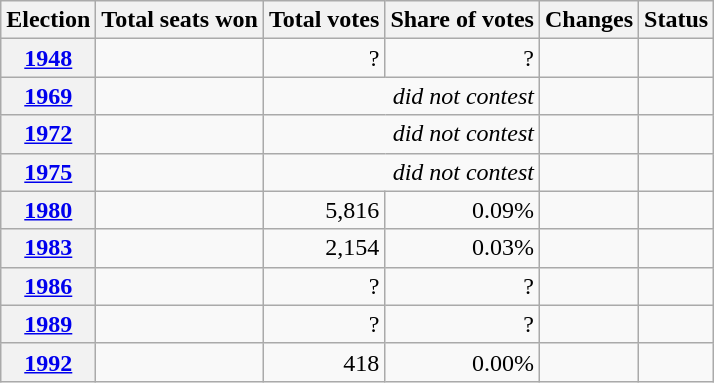<table class=wikitable>
<tr>
<th>Election</th>
<th>Total seats won</th>
<th>Total votes</th>
<th>Share of votes</th>
<th>Changes</th>
<th>Status</th>
</tr>
<tr>
<th><a href='#'>1948</a></th>
<td></td>
<td align=right>?</td>
<td align=right>?</td>
<td></td>
<td></td>
</tr>
<tr>
<th><a href='#'>1969</a></th>
<td></td>
<td align=right colspan=2><em>did not contest</em></td>
<td></td>
<td></td>
</tr>
<tr>
<th><a href='#'>1972</a></th>
<td></td>
<td align=right colspan=2><em>did not contest</em></td>
<td></td>
<td></td>
</tr>
<tr>
<th><a href='#'>1975</a></th>
<td></td>
<td align=right colspan=2><em>did not contest</em></td>
<td></td>
<td></td>
</tr>
<tr>
<th><a href='#'>1980</a></th>
<td></td>
<td align=right>5,816</td>
<td align=right>0.09%</td>
<td></td>
<td></td>
</tr>
<tr>
<th><a href='#'>1983</a></th>
<td></td>
<td align=right>2,154</td>
<td align=right>0.03%</td>
<td></td>
<td></td>
</tr>
<tr>
<th><a href='#'>1986</a></th>
<td></td>
<td align=right>?</td>
<td align=right>?</td>
<td></td>
<td></td>
</tr>
<tr>
<th><a href='#'>1989</a></th>
<td></td>
<td align=right>?</td>
<td align=right>?</td>
<td></td>
<td></td>
</tr>
<tr>
<th><a href='#'>1992</a></th>
<td></td>
<td align=right>418</td>
<td align=right>0.00%</td>
<td></td>
<td></td>
</tr>
</table>
